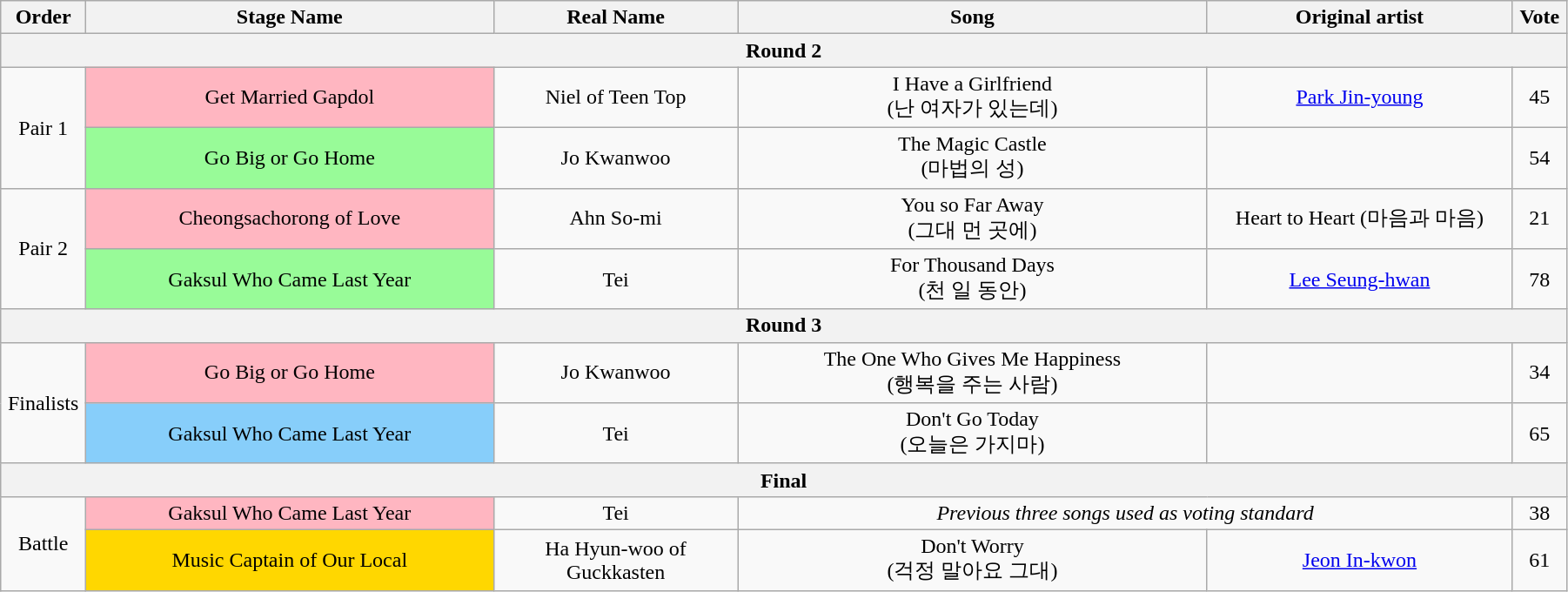<table class="wikitable" style="text-align:center; width:95%;">
<tr>
<th style="width:1%;">Order</th>
<th style="width:20%;">Stage Name</th>
<th style="width:12%;">Real Name</th>
<th style="width:23%;">Song</th>
<th style="width:15%;">Original artist</th>
<th style="width:1%;">Vote</th>
</tr>
<tr>
<th colspan=6>Round 2</th>
</tr>
<tr>
<td rowspan=2>Pair 1</td>
<td bgcolor="lightpink">Get Married Gapdol</td>
<td>Niel of Teen Top</td>
<td>I Have a Girlfriend<br>(난 여자가 있는데)</td>
<td><a href='#'>Park Jin-young</a></td>
<td>45</td>
</tr>
<tr>
<td bgcolor="palegreen">Go Big or Go Home</td>
<td>Jo Kwanwoo</td>
<td>The Magic Castle<br>(마법의 성)</td>
<td></td>
<td>54</td>
</tr>
<tr>
<td rowspan=2>Pair 2</td>
<td bgcolor="lightpink">Cheongsachorong of Love</td>
<td>Ahn So-mi</td>
<td>You so Far Away<br>(그대 먼 곳에)</td>
<td>Heart to Heart (마음과 마음)</td>
<td>21</td>
</tr>
<tr>
<td bgcolor="palegreen">Gaksul Who Came Last Year</td>
<td>Tei</td>
<td>For Thousand Days<br>(천 일 동안)</td>
<td><a href='#'>Lee Seung-hwan</a></td>
<td>78</td>
</tr>
<tr>
<th colspan=6>Round 3</th>
</tr>
<tr>
<td rowspan=2>Finalists</td>
<td bgcolor="lightpink">Go Big or Go Home</td>
<td>Jo Kwanwoo</td>
<td>The One Who Gives Me Happiness<br>(행복을 주는 사람)</td>
<td></td>
<td>34</td>
</tr>
<tr>
<td bgcolor="lightskyblue">Gaksul Who Came Last Year</td>
<td>Tei</td>
<td>Don't Go Today<br>(오늘은 가지마)</td>
<td></td>
<td>65</td>
</tr>
<tr>
<th colspan=6>Final</th>
</tr>
<tr>
<td rowspan=2>Battle</td>
<td bgcolor="lightpink">Gaksul Who Came Last Year</td>
<td>Tei</td>
<td colspan=2><em>Previous three songs used as voting standard</em></td>
<td>38</td>
</tr>
<tr>
<td bgcolor="gold">Music Captain of Our Local</td>
<td>Ha Hyun-woo of Guckkasten</td>
<td>Don't Worry<br>(걱정 말아요 그대)</td>
<td><a href='#'>Jeon In-kwon</a></td>
<td>61</td>
</tr>
</table>
